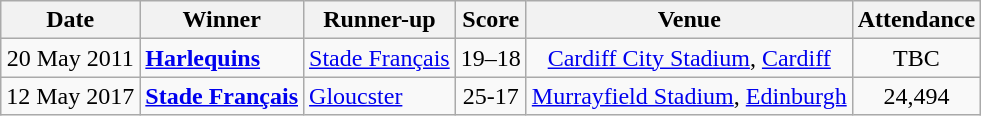<table class="wikitable">
<tr>
<th>Date</th>
<th>Winner</th>
<th>Runner-up</th>
<th>Score</th>
<th>Venue</th>
<th>Attendance</th>
</tr>
<tr>
<td align=center>20 May 2011</td>
<td><strong><a href='#'>Harlequins</a></strong></td>
<td><a href='#'>Stade Français</a></td>
<td align=center>19–18</td>
<td align=center><a href='#'>Cardiff City Stadium</a>, <a href='#'>Cardiff</a></td>
<td align=center>TBC</td>
</tr>
<tr>
<td align=center>12 May 2017</td>
<td><strong><a href='#'>Stade Français</a></strong></td>
<td><a href='#'>Gloucster</a></td>
<td align=center>25-17</td>
<td align=center><a href='#'>Murrayfield Stadium</a>, <a href='#'>Edinburgh</a></td>
<td align=center>24,494</td>
</tr>
</table>
